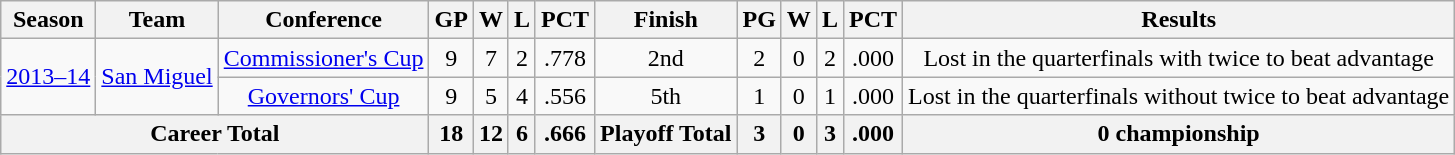<table class="wikitable sortable" style="text-align:center">
<tr>
<th>Season</th>
<th>Team</th>
<th>Conference</th>
<th>GP</th>
<th>W</th>
<th>L</th>
<th>PCT</th>
<th>Finish</th>
<th>PG</th>
<th>W</th>
<th>L</th>
<th>PCT</th>
<th>Results</th>
</tr>
<tr>
<td rowspan="2"><a href='#'>2013–14</a></td>
<td rowspan="2"><a href='#'>San Miguel</a></td>
<td><a href='#'>Commissioner's Cup</a></td>
<td>9</td>
<td>7</td>
<td>2</td>
<td>.778</td>
<td>2nd</td>
<td>2</td>
<td>0</td>
<td>2</td>
<td>.000</td>
<td>Lost in the quarterfinals with twice to beat advantage</td>
</tr>
<tr>
<td><a href='#'>Governors' Cup</a></td>
<td>9</td>
<td>5</td>
<td>4</td>
<td>.556</td>
<td>5th</td>
<td>1</td>
<td>0</td>
<td>1</td>
<td>.000</td>
<td>Lost in the quarterfinals without twice to beat advantage</td>
</tr>
<tr>
<th colspan="3"><strong>Career Total</strong></th>
<th><strong>18</strong></th>
<th><strong>12</strong></th>
<th><strong>6</strong></th>
<th><strong>.666</strong></th>
<th>Playoff Total</th>
<th><strong>3</strong></th>
<th><strong>0</strong></th>
<th><strong>3</strong></th>
<th><strong>.000</strong></th>
<th><strong>0 championship</strong></th>
</tr>
</table>
